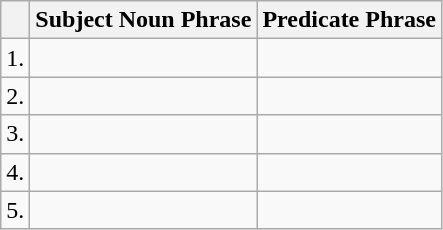<table class="wikitable">
<tr>
<th></th>
<th>Subject Noun Phrase</th>
<th>Predicate Phrase</th>
</tr>
<tr>
<td>1.</td>
<td></td>
<td></td>
</tr>
<tr>
<td>2.</td>
<td></td>
<td></td>
</tr>
<tr>
<td>3.</td>
<td></td>
<td></td>
</tr>
<tr>
<td>4.</td>
<td></td>
<td></td>
</tr>
<tr>
<td>5.</td>
<td></td>
<td></td>
</tr>
</table>
